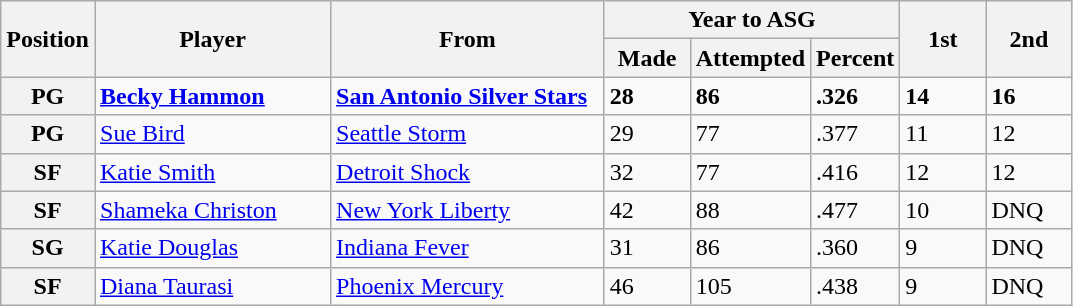<table class="wikitable">
<tr>
<th rowspan=2 width=50>Position</th>
<th rowspan=2 width=150>Player</th>
<th rowspan=2 width=175>From</th>
<th colspan=3 width=150>Year to ASG</th>
<th rowspan=2 width=50>1st</th>
<th rowspan=2 width=50>2nd</th>
</tr>
<tr>
<th width=50>Made</th>
<th width=50>Attempted</th>
<th width=50>Percent</th>
</tr>
<tr>
<th>PG</th>
<td> <strong><a href='#'>Becky Hammon</a></strong></td>
<td><strong><a href='#'>San Antonio Silver Stars</a></strong></td>
<td><strong>28</strong></td>
<td><strong>86</strong></td>
<td><strong>.326</strong></td>
<td><strong>14</strong></td>
<td><strong>16</strong></td>
</tr>
<tr>
<th>PG</th>
<td> <a href='#'>Sue Bird</a></td>
<td><a href='#'>Seattle Storm</a></td>
<td>29</td>
<td>77</td>
<td>.377</td>
<td>11</td>
<td>12</td>
</tr>
<tr>
<th>SF</th>
<td> <a href='#'>Katie Smith</a></td>
<td><a href='#'>Detroit Shock</a></td>
<td>32</td>
<td>77</td>
<td>.416</td>
<td>12</td>
<td>12</td>
</tr>
<tr>
<th>SF</th>
<td> <a href='#'>Shameka Christon</a></td>
<td><a href='#'>New York Liberty</a></td>
<td>42</td>
<td>88</td>
<td>.477</td>
<td>10</td>
<td>DNQ</td>
</tr>
<tr>
<th>SG</th>
<td> <a href='#'>Katie Douglas</a></td>
<td><a href='#'>Indiana Fever</a></td>
<td>31</td>
<td>86</td>
<td>.360</td>
<td>9</td>
<td>DNQ</td>
</tr>
<tr>
<th>SF</th>
<td> <a href='#'>Diana Taurasi</a></td>
<td><a href='#'>Phoenix Mercury</a></td>
<td>46</td>
<td>105</td>
<td>.438</td>
<td>9</td>
<td>DNQ</td>
</tr>
</table>
